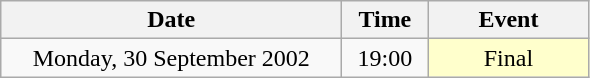<table class = "wikitable" style="text-align:center;">
<tr>
<th width=220>Date</th>
<th width=50>Time</th>
<th width=100>Event</th>
</tr>
<tr>
<td>Monday, 30 September 2002</td>
<td>19:00</td>
<td bgcolor=ffffcc>Final</td>
</tr>
</table>
